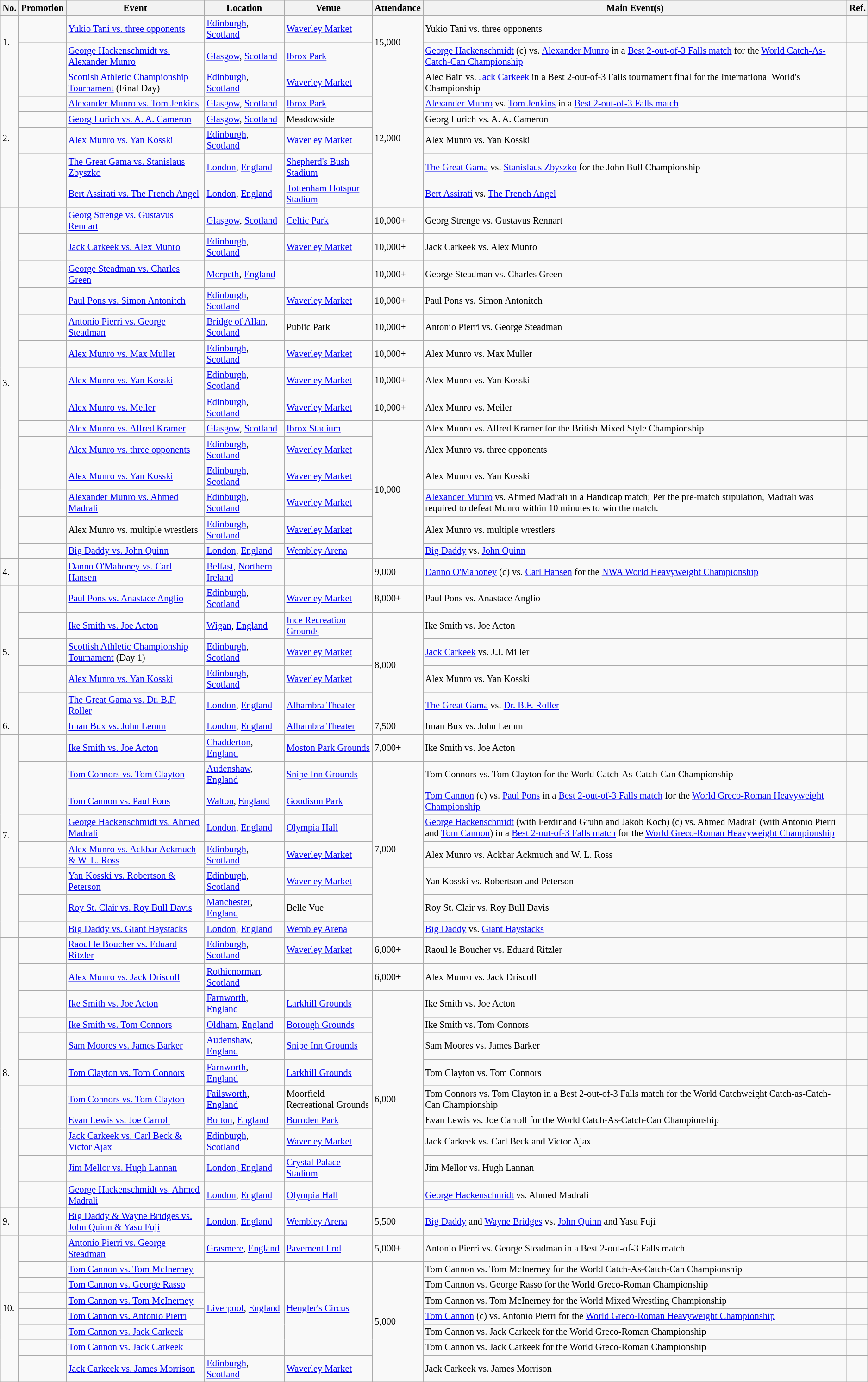<table class="wikitable sortable" style="font-size:85%;">
<tr>
<th>No.</th>
<th>Promotion</th>
<th>Event</th>
<th>Location</th>
<th>Venue</th>
<th>Attendance</th>
<th class=unsortable>Main Event(s)</th>
<th class=unsortable>Ref.</th>
</tr>
<tr>
<td rowspan=2>1.</td>
<td></td>
<td><a href='#'>Yukio Tani vs. three opponents</a> <br> </td>
<td><a href='#'>Edinburgh</a>, <a href='#'>Scotland</a></td>
<td><a href='#'>Waverley Market</a></td>
<td rowspan=2>15,000</td>
<td>Yukio Tani vs. three opponents</td>
<td></td>
</tr>
<tr>
<td></td>
<td><a href='#'>George Hackenschmidt vs. Alexander Munro</a> <br> </td>
<td><a href='#'>Glasgow</a>, <a href='#'>Scotland</a></td>
<td><a href='#'>Ibrox Park</a></td>
<td><a href='#'>George Hackenschmidt</a> (c) vs. <a href='#'>Alexander Munro</a> in a <a href='#'>Best 2-out-of-3 Falls match</a> for the <a href='#'>World Catch-As-Catch-Can Championship</a></td>
<td></td>
</tr>
<tr>
<td rowspan=6>2.</td>
<td></td>
<td><a href='#'>Scottish Athletic Championship Tournament</a> (Final Day) <br> </td>
<td><a href='#'>Edinburgh</a>, <a href='#'>Scotland</a></td>
<td><a href='#'>Waverley Market</a></td>
<td rowspan=6>12,000</td>
<td>Alec Bain vs. <a href='#'>Jack Carkeek</a> in a Best 2-out-of-3 Falls tournament final for the International World's Championship</td>
<td></td>
</tr>
<tr>
<td></td>
<td><a href='#'>Alexander Munro vs. Tom Jenkins</a> <br> </td>
<td><a href='#'>Glasgow</a>, <a href='#'>Scotland</a></td>
<td><a href='#'>Ibrox Park</a></td>
<td><a href='#'>Alexander Munro</a> vs. <a href='#'>Tom Jenkins</a> in a <a href='#'>Best 2-out-of-3 Falls match</a></td>
<td></td>
</tr>
<tr>
<td></td>
<td><a href='#'>Georg Lurich vs. A. A. Cameron</a> <br> </td>
<td><a href='#'>Glasgow</a>, <a href='#'>Scotland</a></td>
<td>Meadowside</td>
<td>Georg Lurich vs. A. A. Cameron</td>
<td></td>
</tr>
<tr>
<td></td>
<td><a href='#'>Alex Munro vs. Yan Kosski</a> <br> </td>
<td><a href='#'>Edinburgh</a>, <a href='#'>Scotland</a></td>
<td><a href='#'>Waverley Market</a></td>
<td>Alex Munro vs. Yan Kosski</td>
<td></td>
</tr>
<tr>
<td></td>
<td><a href='#'>The Great Gama vs. Stanislaus Zbyszko</a> <br> </td>
<td><a href='#'>London</a>, <a href='#'>England</a></td>
<td><a href='#'>Shepherd's Bush Stadium</a></td>
<td><a href='#'>The Great Gama</a> vs. <a href='#'>Stanislaus Zbyszko</a> for the John Bull Championship</td>
<td></td>
</tr>
<tr>
<td></td>
<td><a href='#'>Bert Assirati vs. The French Angel</a> <br> </td>
<td><a href='#'>London</a>, <a href='#'>England</a></td>
<td><a href='#'>Tottenham Hotspur Stadium</a></td>
<td><a href='#'>Bert Assirati</a> vs. <a href='#'>The French Angel</a></td>
<td></td>
</tr>
<tr>
<td rowspan=14>3.</td>
<td></td>
<td><a href='#'>Georg Strenge vs. Gustavus Rennart</a> <br> </td>
<td><a href='#'>Glasgow</a>, <a href='#'>Scotland</a></td>
<td><a href='#'>Celtic Park</a></td>
<td>10,000+</td>
<td>Georg Strenge vs. Gustavus Rennart</td>
<td></td>
</tr>
<tr>
<td></td>
<td><a href='#'>Jack Carkeek vs. Alex Munro</a> <br> </td>
<td><a href='#'>Edinburgh</a>, <a href='#'>Scotland</a></td>
<td><a href='#'>Waverley Market</a></td>
<td>10,000+</td>
<td>Jack Carkeek vs. Alex Munro</td>
<td></td>
</tr>
<tr>
<td></td>
<td><a href='#'>George Steadman vs. Charles Green</a> <br> </td>
<td><a href='#'>Morpeth</a>, <a href='#'>England</a></td>
<td></td>
<td>10,000+</td>
<td>George Steadman vs. Charles Green</td>
<td></td>
</tr>
<tr>
<td></td>
<td><a href='#'>Paul Pons vs. Simon Antonitch</a> <br> </td>
<td><a href='#'>Edinburgh</a>, <a href='#'>Scotland</a></td>
<td><a href='#'>Waverley Market</a></td>
<td>10,000+</td>
<td>Paul Pons vs. Simon Antonitch</td>
<td></td>
</tr>
<tr>
<td></td>
<td><a href='#'>Antonio Pierri vs. George Steadman</a> <br> </td>
<td><a href='#'>Bridge of Allan</a>, <a href='#'>Scotland</a></td>
<td>Public Park</td>
<td>10,000+</td>
<td>Antonio Pierri vs. George Steadman</td>
<td></td>
</tr>
<tr>
<td></td>
<td><a href='#'>Alex Munro vs. Max Muller</a> <br> </td>
<td><a href='#'>Edinburgh</a>, <a href='#'>Scotland</a></td>
<td><a href='#'>Waverley Market</a></td>
<td>10,000+</td>
<td>Alex Munro vs. Max Muller</td>
<td></td>
</tr>
<tr>
<td></td>
<td><a href='#'>Alex Munro vs. Yan Kosski</a> <br> </td>
<td><a href='#'>Edinburgh</a>, <a href='#'>Scotland</a></td>
<td><a href='#'>Waverley Market</a></td>
<td>10,000+</td>
<td>Alex Munro vs. Yan Kosski</td>
<td></td>
</tr>
<tr>
<td></td>
<td><a href='#'>Alex Munro vs. Meiler</a> <br> </td>
<td><a href='#'>Edinburgh</a>, <a href='#'>Scotland</a></td>
<td><a href='#'>Waverley Market</a></td>
<td>10,000+</td>
<td>Alex Munro vs. Meiler</td>
<td></td>
</tr>
<tr>
<td></td>
<td><a href='#'>Alex Munro vs. Alfred Kramer</a> <br> </td>
<td><a href='#'>Glasgow</a>, <a href='#'>Scotland</a></td>
<td><a href='#'>Ibrox Stadium</a></td>
<td rowspan=6>10,000</td>
<td>Alex Munro vs. Alfred Kramer for the British Mixed Style Championship</td>
<td></td>
</tr>
<tr>
<td></td>
<td><a href='#'>Alex Munro vs. three opponents</a> <br> </td>
<td><a href='#'>Edinburgh</a>, <a href='#'>Scotland</a></td>
<td><a href='#'>Waverley Market</a></td>
<td>Alex Munro vs. three opponents</td>
<td></td>
</tr>
<tr>
<td></td>
<td><a href='#'>Alex Munro vs. Yan Kosski</a> <br> </td>
<td><a href='#'>Edinburgh</a>, <a href='#'>Scotland</a></td>
<td><a href='#'>Waverley Market</a></td>
<td>Alex Munro vs. Yan Kosski</td>
<td></td>
</tr>
<tr>
<td></td>
<td><a href='#'>Alexander Munro vs. Ahmed Madrali</a> <br> </td>
<td><a href='#'>Edinburgh</a>, <a href='#'>Scotland</a></td>
<td><a href='#'>Waverley Market</a></td>
<td><a href='#'>Alexander Munro</a> vs. Ahmed Madrali in a Handicap match; Per the pre-match stipulation, Madrali was required to defeat Munro within 10 minutes to win the match.</td>
<td></td>
</tr>
<tr>
<td></td>
<td>Alex Munro vs. multiple wrestlers <br> </td>
<td><a href='#'>Edinburgh</a>, <a href='#'>Scotland</a></td>
<td><a href='#'>Waverley Market</a></td>
<td>Alex Munro vs. multiple wrestlers</td>
<td></td>
</tr>
<tr>
<td></td>
<td><a href='#'>Big Daddy vs. John Quinn</a> <br> </td>
<td><a href='#'>London</a>, <a href='#'>England</a></td>
<td><a href='#'>Wembley Arena</a></td>
<td><a href='#'>Big Daddy</a> vs. <a href='#'>John Quinn</a></td>
<td></td>
</tr>
<tr>
<td>4.</td>
<td></td>
<td><a href='#'>Danno O'Mahoney vs. Carl Hansen</a> <br> </td>
<td><a href='#'>Belfast</a>, <a href='#'>Northern Ireland</a></td>
<td></td>
<td>9,000</td>
<td><a href='#'>Danno O'Mahoney</a> (c) vs. <a href='#'>Carl Hansen</a> for the <a href='#'>NWA World Heavyweight Championship</a></td>
<td></td>
</tr>
<tr>
<td rowspan=5>5.</td>
<td></td>
<td><a href='#'>Paul Pons vs. Anastace Anglio</a> <br> </td>
<td><a href='#'>Edinburgh</a>, <a href='#'>Scotland</a></td>
<td><a href='#'>Waverley Market</a></td>
<td>8,000+</td>
<td>Paul Pons vs. Anastace Anglio</td>
<td></td>
</tr>
<tr>
<td></td>
<td><a href='#'>Ike Smith vs. Joe Acton</a> <br> </td>
<td><a href='#'>Wigan</a>, <a href='#'>England</a></td>
<td><a href='#'>Ince Recreation Grounds</a></td>
<td rowspan=4>8,000</td>
<td>Ike Smith vs. Joe Acton</td>
<td></td>
</tr>
<tr>
<td></td>
<td><a href='#'>Scottish Athletic Championship Tournament</a> (Day 1) <br> </td>
<td><a href='#'>Edinburgh</a>, <a href='#'>Scotland</a></td>
<td><a href='#'>Waverley Market</a></td>
<td><a href='#'>Jack Carkeek</a> vs. J.J. Miller</td>
<td></td>
</tr>
<tr>
<td></td>
<td><a href='#'>Alex Munro vs. Yan Kosski</a> <br> </td>
<td><a href='#'>Edinburgh</a>, <a href='#'>Scotland</a></td>
<td><a href='#'>Waverley Market</a></td>
<td>Alex Munro vs. Yan Kosski</td>
<td></td>
</tr>
<tr>
<td></td>
<td><a href='#'>The Great Gama vs. Dr. B.F. Roller</a> <br> </td>
<td><a href='#'>London</a>, <a href='#'>England</a></td>
<td><a href='#'>Alhambra Theater</a></td>
<td><a href='#'>The Great Gama</a> vs. <a href='#'>Dr. B.F. Roller</a></td>
<td></td>
</tr>
<tr>
<td>6.</td>
<td></td>
<td><a href='#'>Iman Bux vs. John Lemm</a> <br> </td>
<td><a href='#'>London</a>, <a href='#'>England</a></td>
<td><a href='#'>Alhambra Theater</a></td>
<td>7,500</td>
<td>Iman Bux vs. John Lemm</td>
<td></td>
</tr>
<tr>
<td rowspan=8>7.</td>
<td></td>
<td><a href='#'>Ike Smith vs. Joe Acton</a> <br> </td>
<td><a href='#'>Chadderton</a>, <a href='#'>England</a></td>
<td><a href='#'>Moston Park Grounds</a></td>
<td>7,000+</td>
<td>Ike Smith vs. Joe Acton</td>
<td></td>
</tr>
<tr>
<td></td>
<td><a href='#'>Tom Connors vs. Tom Clayton</a> <br> </td>
<td><a href='#'>Audenshaw</a>, <a href='#'>England</a></td>
<td><a href='#'>Snipe Inn Grounds</a></td>
<td rowspan=7>7,000</td>
<td>Tom Connors vs. Tom Clayton for the World Catch-As-Catch-Can Championship</td>
<td></td>
</tr>
<tr>
<td></td>
<td><a href='#'>Tom Cannon vs. Paul Pons</a> <br> </td>
<td><a href='#'>Walton</a>, <a href='#'>England</a></td>
<td><a href='#'>Goodison Park</a></td>
<td><a href='#'>Tom Cannon</a> (c) vs. <a href='#'>Paul Pons</a> in a <a href='#'>Best 2-out-of-3 Falls match</a> for the <a href='#'>World Greco-Roman Heavyweight Championship</a></td>
<td></td>
</tr>
<tr>
<td></td>
<td><a href='#'>George Hackenschmidt vs. Ahmed Madrali</a> <br> </td>
<td><a href='#'>London</a>, <a href='#'>England</a></td>
<td><a href='#'>Olympia Hall</a></td>
<td><a href='#'>George Hackenschmidt</a> (with Ferdinand Gruhn and Jakob Koch) (c) vs. Ahmed Madrali (with Antonio Pierri and <a href='#'>Tom Cannon</a>) in a <a href='#'>Best 2-out-of-3 Falls match</a> for the <a href='#'>World Greco-Roman Heavyweight Championship</a></td>
<td></td>
</tr>
<tr>
<td></td>
<td><a href='#'>Alex Munro vs. Ackbar Ackmuch & W. L. Ross</a> <br> </td>
<td><a href='#'>Edinburgh</a>, <a href='#'>Scotland</a></td>
<td><a href='#'>Waverley Market</a></td>
<td>Alex Munro vs. Ackbar Ackmuch and W. L. Ross</td>
<td></td>
</tr>
<tr>
<td></td>
<td><a href='#'>Yan Kosski vs. Robertson & Peterson</a> <br> </td>
<td><a href='#'>Edinburgh</a>, <a href='#'>Scotland</a></td>
<td><a href='#'>Waverley Market</a></td>
<td>Yan Kosski vs. Robertson and Peterson</td>
<td></td>
</tr>
<tr>
<td></td>
<td><a href='#'>Roy St. Clair vs. Roy Bull Davis</a> <br> </td>
<td><a href='#'>Manchester</a>, <a href='#'>England</a></td>
<td>Belle Vue</td>
<td>Roy St. Clair vs. Roy Bull Davis</td>
<td></td>
</tr>
<tr>
<td></td>
<td><a href='#'>Big Daddy vs. Giant Haystacks</a> <br> </td>
<td><a href='#'>London</a>, <a href='#'>England</a></td>
<td><a href='#'>Wembley Arena</a></td>
<td><a href='#'>Big Daddy</a> vs. <a href='#'>Giant Haystacks</a></td>
<td></td>
</tr>
<tr>
<td rowspan=11>8.</td>
<td></td>
<td><a href='#'>Raoul le Boucher vs. Eduard Ritzler</a> <br> </td>
<td><a href='#'>Edinburgh</a>, <a href='#'>Scotland</a></td>
<td><a href='#'>Waverley Market</a></td>
<td>6,000+</td>
<td>Raoul le Boucher vs. Eduard Ritzler</td>
<td></td>
</tr>
<tr>
<td></td>
<td><a href='#'>Alex Munro vs. Jack Driscoll</a> <br> </td>
<td><a href='#'>Rothienorman</a>, <a href='#'>Scotland</a></td>
<td></td>
<td>6,000+</td>
<td>Alex Munro vs. Jack Driscoll</td>
<td></td>
</tr>
<tr>
<td></td>
<td><a href='#'>Ike Smith vs. Joe Acton</a> <br> </td>
<td><a href='#'>Farnworth</a>, <a href='#'>England</a></td>
<td><a href='#'>Larkhill Grounds</a></td>
<td rowspan=9>6,000</td>
<td>Ike Smith vs. Joe Acton</td>
<td></td>
</tr>
<tr>
<td></td>
<td><a href='#'>Ike Smith vs. Tom Connors</a> <br> </td>
<td><a href='#'>Oldham</a>, <a href='#'>England</a></td>
<td><a href='#'>Borough Grounds</a></td>
<td>Ike Smith vs. Tom Connors</td>
<td></td>
</tr>
<tr>
<td></td>
<td><a href='#'>Sam Moores vs. James Barker</a> <br> </td>
<td><a href='#'>Audenshaw</a>, <a href='#'>England</a></td>
<td><a href='#'>Snipe Inn Grounds</a></td>
<td>Sam Moores vs. James Barker</td>
<td></td>
</tr>
<tr>
<td></td>
<td><a href='#'>Tom Clayton vs. Tom Connors</a> <br> </td>
<td><a href='#'>Farnworth</a>, <a href='#'>England</a></td>
<td><a href='#'>Larkhill Grounds</a></td>
<td>Tom Clayton vs. Tom Connors</td>
<td></td>
</tr>
<tr>
<td></td>
<td><a href='#'>Tom Connors vs. Tom Clayton</a> <br> </td>
<td><a href='#'>Failsworth</a>, <a href='#'>England</a></td>
<td>Moorfield Recreational Grounds</td>
<td>Tom Connors vs. Tom Clayton in a Best 2-out-of-3 Falls match for the World Catchweight Catch-as-Catch-Can Championship</td>
<td></td>
</tr>
<tr>
<td></td>
<td><a href='#'>Evan Lewis vs. Joe Carroll</a> <br> </td>
<td><a href='#'>Bolton</a>, <a href='#'>England</a></td>
<td><a href='#'>Burnden Park</a></td>
<td>Evan Lewis vs. Joe Carroll for the World Catch-As-Catch-Can Championship</td>
<td></td>
</tr>
<tr>
<td></td>
<td><a href='#'>Jack Carkeek vs. Carl Beck & Victor Ajax</a> <br> </td>
<td><a href='#'>Edinburgh</a>, <a href='#'>Scotland</a></td>
<td><a href='#'>Waverley Market</a></td>
<td>Jack Carkeek vs. Carl Beck and Victor Ajax</td>
<td></td>
</tr>
<tr>
<td></td>
<td><a href='#'>Jim Mellor vs. Hugh Lannan</a> <br> </td>
<td><a href='#'>London, England</a></td>
<td><a href='#'>Crystal Palace Stadium</a></td>
<td>Jim Mellor vs. Hugh Lannan</td>
<td></td>
</tr>
<tr>
<td></td>
<td><a href='#'>George Hackenschmidt vs. Ahmed Madrali</a> <br> </td>
<td><a href='#'>London</a>, <a href='#'>England</a></td>
<td><a href='#'>Olympia Hall</a></td>
<td><a href='#'>George Hackenschmidt</a> vs. Ahmed Madrali</td>
<td></td>
</tr>
<tr>
<td>9.</td>
<td></td>
<td><a href='#'>Big Daddy & Wayne Bridges vs. John Quinn & Yasu Fuji</a> <br> </td>
<td><a href='#'>London</a>, <a href='#'>England</a></td>
<td><a href='#'>Wembley Arena</a></td>
<td>5,500</td>
<td><a href='#'>Big Daddy</a> and <a href='#'>Wayne Bridges</a> vs. <a href='#'>John Quinn</a> and Yasu Fuji</td>
<td></td>
</tr>
<tr>
<td rowspan=8>10.</td>
<td></td>
<td><a href='#'>Antonio Pierri vs. George Steadman</a> <br> </td>
<td><a href='#'>Grasmere</a>, <a href='#'>England</a></td>
<td><a href='#'>Pavement End</a></td>
<td>5,000+</td>
<td>Antonio Pierri vs. George Steadman in a Best 2-out-of-3 Falls match</td>
<td></td>
</tr>
<tr>
<td></td>
<td><a href='#'>Tom Cannon vs. Tom McInerney</a> <br> </td>
<td rowspan=6><a href='#'>Liverpool</a>, <a href='#'>England</a></td>
<td rowspan=6><a href='#'>Hengler's Circus</a></td>
<td rowspan=7>5,000</td>
<td>Tom Cannon vs. Tom McInerney for the World Catch-As-Catch-Can Championship</td>
<td></td>
</tr>
<tr>
<td></td>
<td><a href='#'>Tom Cannon vs. George Rasso</a> <br> </td>
<td>Tom Cannon vs. George Rasso for the World Greco-Roman Championship</td>
<td></td>
</tr>
<tr>
<td></td>
<td><a href='#'>Tom Cannon vs. Tom McInerney</a> <br> </td>
<td>Tom Cannon vs. Tom McInerney for the World Mixed Wrestling Championship</td>
<td></td>
</tr>
<tr>
<td></td>
<td><a href='#'>Tom Cannon vs. Antonio Pierri</a> <br> </td>
<td><a href='#'>Tom Cannon</a> (c) vs. Antonio Pierri for the <a href='#'>World Greco-Roman Heavyweight Championship</a></td>
<td></td>
</tr>
<tr>
<td></td>
<td><a href='#'>Tom Cannon vs. Jack Carkeek</a> <br> </td>
<td>Tom Cannon vs. Jack Carkeek for the World Greco-Roman Championship</td>
<td></td>
</tr>
<tr>
<td></td>
<td><a href='#'>Tom Cannon vs. Jack Carkeek</a> <br> </td>
<td>Tom Cannon vs. Jack Carkeek for the World Greco-Roman Championship</td>
<td></td>
</tr>
<tr>
<td></td>
<td><a href='#'>Jack Carkeek vs. James Morrison</a> <br> </td>
<td><a href='#'>Edinburgh</a>, <a href='#'>Scotland</a></td>
<td><a href='#'>Waverley Market</a></td>
<td>Jack Carkeek vs. James Morrison</td>
<td></td>
</tr>
</table>
